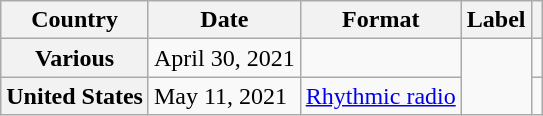<table class="wikitable plainrowheaders">
<tr>
<th>Country</th>
<th>Date</th>
<th>Format</th>
<th>Label</th>
<th></th>
</tr>
<tr>
<th scope="row">Various</th>
<td>April 30, 2021</td>
<td></td>
<td rowspan="2"></td>
<td></td>
</tr>
<tr>
<th scope="row">United States</th>
<td>May 11, 2021</td>
<td><a href='#'>Rhythmic radio</a></td>
<td></td>
</tr>
</table>
